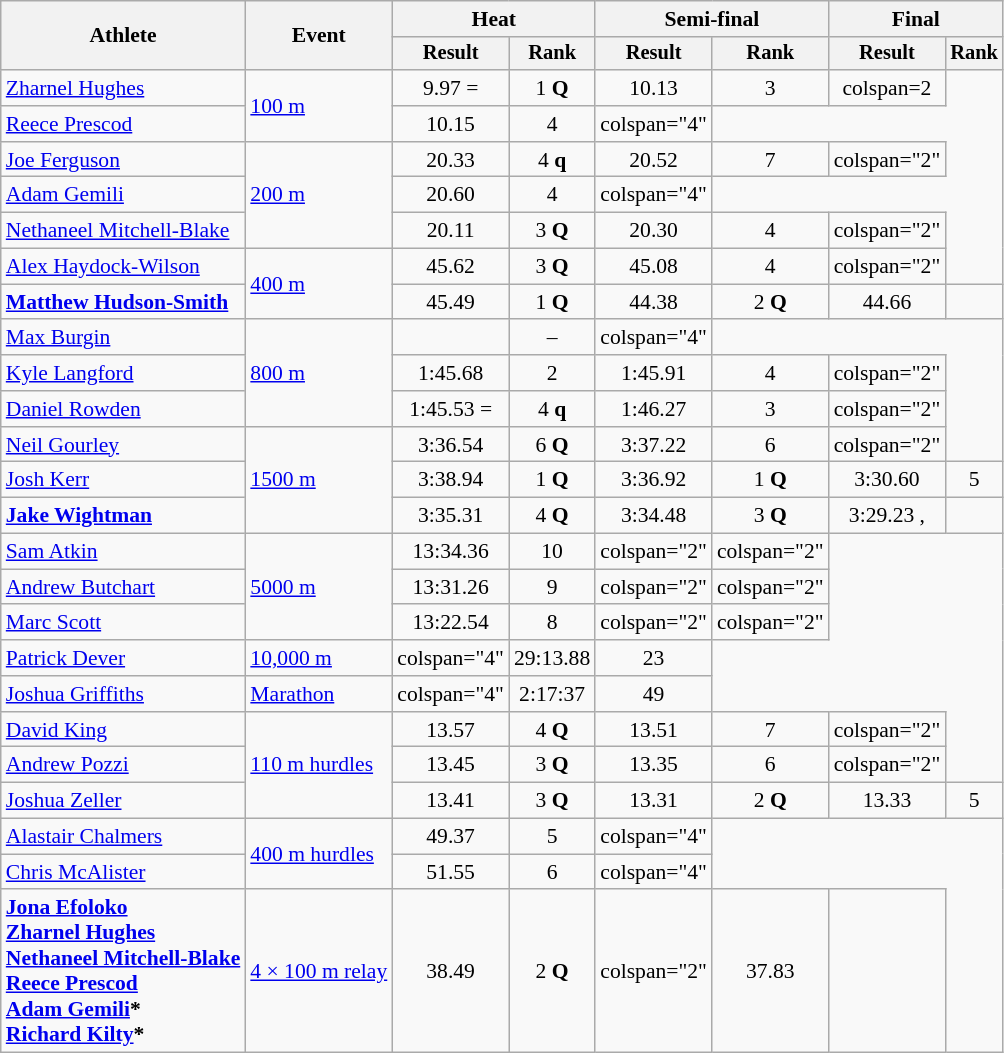<table class="wikitable" style="font-size:90%">
<tr>
<th rowspan="2">Athlete</th>
<th rowspan="2">Event</th>
<th colspan="2">Heat</th>
<th colspan="2">Semi-final</th>
<th colspan="2">Final</th>
</tr>
<tr style="font-size:95%">
<th>Result</th>
<th>Rank</th>
<th>Result</th>
<th>Rank</th>
<th>Result</th>
<th>Rank</th>
</tr>
<tr align=center>
<td align=left><a href='#'>Zharnel Hughes</a></td>
<td rowspan="2" align=left><a href='#'>100 m</a></td>
<td>9.97 =</td>
<td>1 <strong>Q</strong></td>
<td>10.13</td>
<td>3</td>
<td>colspan=2 </td>
</tr>
<tr align=center>
<td align=left><a href='#'>Reece Prescod</a></td>
<td>10.15</td>
<td>4</td>
<td>colspan="4" </td>
</tr>
<tr align=center>
<td align=left><a href='#'>Joe Ferguson</a></td>
<td rowspan="3" align=left><a href='#'>200 m</a></td>
<td>20.33</td>
<td>4 <strong>q</strong></td>
<td>20.52</td>
<td>7</td>
<td>colspan="2" </td>
</tr>
<tr align=center>
<td align=left><a href='#'>Adam Gemili</a></td>
<td>20.60</td>
<td>4</td>
<td>colspan="4" </td>
</tr>
<tr align=center>
<td align=left><a href='#'>Nethaneel Mitchell-Blake</a></td>
<td>20.11</td>
<td>3 <strong>Q</strong></td>
<td>20.30</td>
<td>4</td>
<td>colspan="2" </td>
</tr>
<tr align=center>
<td align=left><a href='#'>Alex Haydock-Wilson</a></td>
<td rowspan="2" align=left><a href='#'>400 m</a></td>
<td>45.62 </td>
<td>3 <strong>Q</strong></td>
<td>45.08 </td>
<td>4</td>
<td>colspan="2" </td>
</tr>
<tr align=center>
<td align=left><strong><a href='#'>Matthew Hudson-Smith</a></strong></td>
<td>45.49</td>
<td>1 <strong>Q</strong></td>
<td>44.38</td>
<td>2 <strong>Q</strong></td>
<td>44.66</td>
<td></td>
</tr>
<tr align=center>
<td align=left><a href='#'>Max Burgin</a></td>
<td rowspan="3" align=left><a href='#'>800 m</a></td>
<td></td>
<td>–</td>
<td>colspan="4" </td>
</tr>
<tr align=center>
<td align=left><a href='#'>Kyle Langford</a></td>
<td>1:45.68</td>
<td>2</td>
<td>1:45.91</td>
<td>4</td>
<td>colspan="2" </td>
</tr>
<tr align=center>
<td align=left><a href='#'>Daniel Rowden</a></td>
<td>1:45.53 =</td>
<td>4 <strong>q</strong></td>
<td>1:46.27</td>
<td>3</td>
<td>colspan="2" </td>
</tr>
<tr align=center>
<td align=left><a href='#'>Neil Gourley</a></td>
<td rowspan="3" align=left><a href='#'>1500 m</a></td>
<td>3:36.54</td>
<td>6 <strong>Q</strong></td>
<td>3:37.22</td>
<td>6</td>
<td>colspan="2" </td>
</tr>
<tr align=center>
<td align=left><a href='#'>Josh Kerr</a></td>
<td>3:38.94</td>
<td>1 <strong>Q</strong></td>
<td>3:36.92</td>
<td>1 <strong>Q</strong></td>
<td>3:30.60 </td>
<td>5</td>
</tr>
<tr align=center>
<td align=left><strong><a href='#'>Jake Wightman</a></strong></td>
<td>3:35.31</td>
<td>4 <strong>Q</strong></td>
<td>3:34.48</td>
<td>3 <strong>Q</strong></td>
<td>3:29.23 , </td>
<td></td>
</tr>
<tr align=center>
<td align=left><a href='#'>Sam Atkin</a></td>
<td rowspan="3" align=left><a href='#'>5000 m</a></td>
<td>13:34.36</td>
<td>10</td>
<td>colspan="2" </td>
<td>colspan="2" </td>
</tr>
<tr align=center>
<td align=left><a href='#'>Andrew Butchart</a></td>
<td>13:31.26 </td>
<td>9</td>
<td>colspan="2" </td>
<td>colspan="2" </td>
</tr>
<tr align=center>
<td align=left><a href='#'>Marc Scott</a></td>
<td>13:22.54</td>
<td>8</td>
<td>colspan="2" </td>
<td>colspan="2" </td>
</tr>
<tr align=center>
<td align=left><a href='#'>Patrick Dever</a></td>
<td align=left><a href='#'>10,000 m</a></td>
<td>colspan="4" </td>
<td>29:13.88</td>
<td>23</td>
</tr>
<tr align=center>
<td align=left><a href='#'>Joshua Griffiths</a></td>
<td align=left><a href='#'>Marathon</a></td>
<td>colspan="4" </td>
<td>2:17:37</td>
<td>49</td>
</tr>
<tr align=center>
<td align=left><a href='#'>David King</a></td>
<td rowspan="3" align=left><a href='#'>110 m hurdles</a></td>
<td>13.57</td>
<td>4 <strong>Q</strong></td>
<td>13.51</td>
<td>7</td>
<td>colspan="2" </td>
</tr>
<tr align=center>
<td align=left><a href='#'>Andrew Pozzi</a></td>
<td>13.45</td>
<td>3 <strong>Q</strong></td>
<td>13.35</td>
<td>6</td>
<td>colspan="2" </td>
</tr>
<tr align=center>
<td align=left><a href='#'>Joshua Zeller</a></td>
<td>13.41</td>
<td>3 <strong>Q</strong></td>
<td>13.31</td>
<td>2 <strong>Q</strong></td>
<td>13.33</td>
<td>5</td>
</tr>
<tr align=center>
<td align=left><a href='#'>Alastair Chalmers</a></td>
<td rowspan="2" align=left><a href='#'>400 m hurdles</a></td>
<td>49.37</td>
<td>5</td>
<td>colspan="4" </td>
</tr>
<tr align=center>
<td align=left><a href='#'>Chris McAlister</a></td>
<td>51.55</td>
<td>6</td>
<td>colspan="4" </td>
</tr>
<tr align=center>
<td align=left><strong><a href='#'>Jona Efoloko</a><br><a href='#'>Zharnel Hughes</a><br><a href='#'>Nethaneel Mitchell-Blake</a><br><a href='#'>Reece Prescod</a><br><a href='#'>Adam Gemili</a>*<br><a href='#'>Richard Kilty</a>*</strong></td>
<td align=left><a href='#'>4 × 100 m relay</a></td>
<td>38.49</td>
<td>2 <strong>Q</strong></td>
<td>colspan="2" </td>
<td>37.83 </td>
<td></td>
</tr>
</table>
